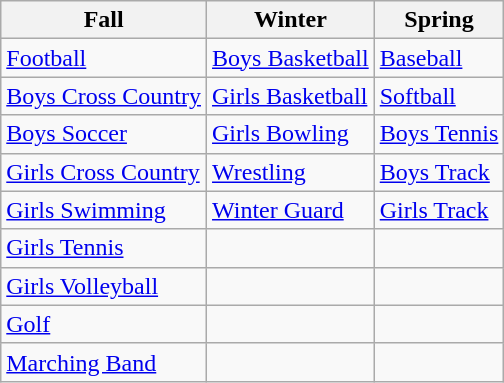<table class="wikitable">
<tr>
<th>Fall</th>
<th>Winter</th>
<th>Spring</th>
</tr>
<tr>
<td><a href='#'>Football</a></td>
<td><a href='#'>Boys Basketball</a></td>
<td><a href='#'>Baseball</a></td>
</tr>
<tr>
<td><a href='#'>Boys Cross Country</a></td>
<td><a href='#'>Girls Basketball</a></td>
<td><a href='#'>Softball</a></td>
</tr>
<tr>
<td><a href='#'>Boys Soccer</a></td>
<td><a href='#'>Girls Bowling</a></td>
<td><a href='#'>Boys Tennis</a></td>
</tr>
<tr>
<td><a href='#'>Girls Cross Country</a></td>
<td><a href='#'>Wrestling</a></td>
<td><a href='#'>Boys Track</a></td>
</tr>
<tr>
<td><a href='#'>Girls Swimming</a></td>
<td><a href='#'>Winter Guard</a></td>
<td><a href='#'>Girls Track</a></td>
</tr>
<tr>
<td><a href='#'>Girls Tennis</a></td>
<td></td>
<td></td>
</tr>
<tr>
<td><a href='#'>Girls Volleyball</a></td>
<td></td>
<td></td>
</tr>
<tr>
<td><a href='#'>Golf</a></td>
<td></td>
<td></td>
</tr>
<tr>
<td><a href='#'>Marching Band</a></td>
<td></td>
<td></td>
</tr>
</table>
